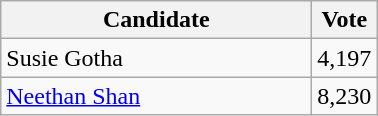<table class="wikitable">
<tr>
<th bgcolor="#DDDDFF" width="200px">Candidate</th>
<th bgcolor="#DDDDFF">Vote</th>
</tr>
<tr>
<td>Susie Gotha</td>
<td>4,197</td>
</tr>
<tr>
<td><a href='#'>Neethan Shan</a></td>
<td>8,230</td>
</tr>
</table>
